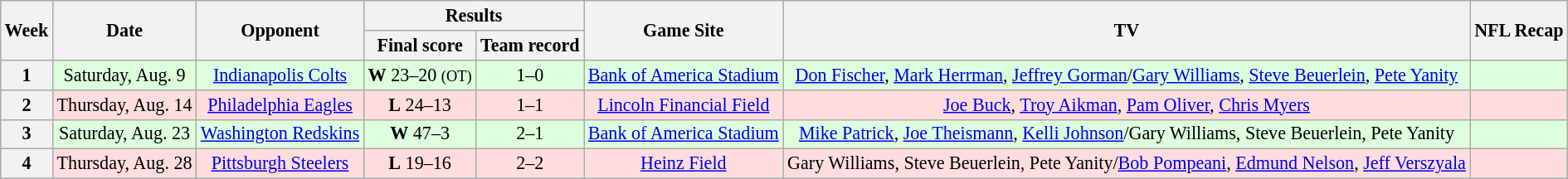<table class="wikitable"  style="margin:auto; font-size:92%;">
<tr>
<th rowspan="2">Week</th>
<th rowspan="2">Date</th>
<th rowspan="2">Opponent</th>
<th colspan="2">Results</th>
<th rowspan="2">Game Site</th>
<th rowspan="2">TV</th>
<th rowspan="2">NFL Recap</th>
</tr>
<tr>
<th>Final score</th>
<th>Team record</th>
</tr>
<tr style="background:#dfd; text-align:center;">
<th>1</th>
<td>Saturday, Aug. 9</td>
<td><a href='#'>Indianapolis Colts</a></td>
<td><strong>W</strong> 23–20 <small>(OT)</small></td>
<td>1–0</td>
<td><a href='#'>Bank of America Stadium</a></td>
<td><a href='#'>Don Fischer</a>, <a href='#'>Mark Herrman</a>, <a href='#'>Jeffrey Gorman</a>/<a href='#'>Gary Williams</a>, <a href='#'>Steve Beuerlein</a>, <a href='#'>Pete Yanity</a></td>
<td></td>
</tr>
<tr style="background:#fdd; text-align:center;">
<th>2</th>
<td>Thursday, Aug. 14</td>
<td><a href='#'>Philadelphia Eagles</a></td>
<td><strong>L</strong> 24–13</td>
<td>1–1</td>
<td><a href='#'>Lincoln Financial Field</a></td>
<td><a href='#'>Joe Buck</a>, <a href='#'>Troy Aikman</a>, <a href='#'>Pam Oliver</a>, <a href='#'>Chris Myers</a></td>
<td></td>
</tr>
<tr style="background:#dfd; text-align:center;">
<th>3</th>
<td>Saturday, Aug. 23</td>
<td><a href='#'>Washington Redskins</a></td>
<td><strong>W</strong> 47–3</td>
<td>2–1</td>
<td><a href='#'>Bank of America Stadium</a></td>
<td><a href='#'>Mike Patrick</a>, <a href='#'>Joe Theismann</a>, <a href='#'>Kelli Johnson</a>/Gary Williams, Steve Beuerlein, Pete Yanity</td>
<td></td>
</tr>
<tr style="background:#fdd; text-align:center;">
<th>4</th>
<td>Thursday, Aug. 28</td>
<td><a href='#'>Pittsburgh Steelers</a></td>
<td><strong>L</strong> 19–16</td>
<td>2–2</td>
<td><a href='#'>Heinz Field</a></td>
<td>Gary Williams, Steve Beuerlein, Pete Yanity/<a href='#'>Bob Pompeani</a>, <a href='#'>Edmund Nelson</a>, <a href='#'>Jeff Verszyala</a></td>
<td></td>
</tr>
</table>
